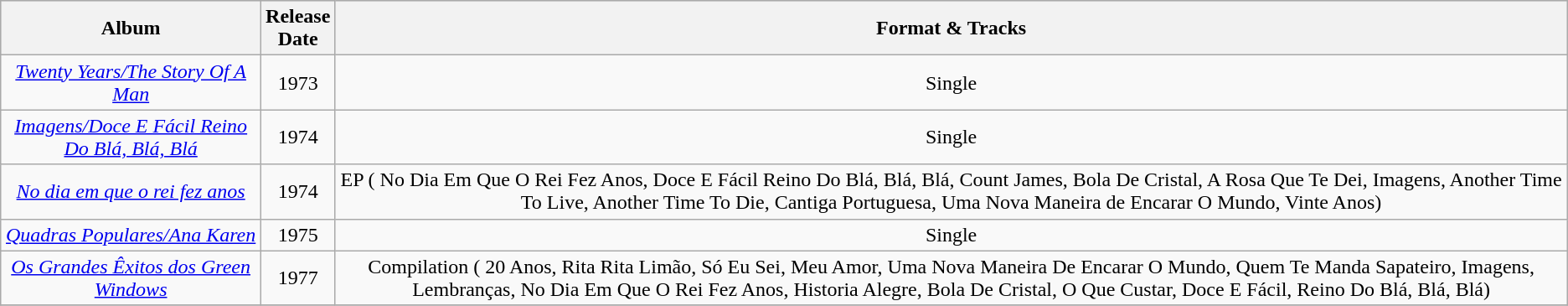<table class="wikitable" style="text-align:center">
<tr bgcolor="#CCCCCC">
<th>Album</th>
<th>Release<br>Date</th>
<th>Format & Tracks</th>
</tr>
<tr>
<td><em><a href='#'>Twenty Years/The Story Of A Man</a></em></td>
<td>1973</td>
<td>Single</td>
</tr>
<tr>
<td><em><a href='#'>Imagens/Doce E Fácil Reino Do Blá, Blá, Blá</a></em></td>
<td>1974</td>
<td>Single</td>
</tr>
<tr>
<td><em><a href='#'>No dia em que o rei fez anos</a></em></td>
<td>1974</td>
<td>EP ( No Dia Em Que O Rei Fez Anos, Doce E Fácil Reino Do Blá, Blá, Blá, Count James, Bola De Cristal, A Rosa Que Te Dei, Imagens, Another Time To Live, Another Time To Die, Cantiga Portuguesa, Uma Nova Maneira de Encarar O Mundo, Vinte Anos)</td>
</tr>
<tr>
<td><em><a href='#'>Quadras Populares/Ana Karen</a></em></td>
<td>1975</td>
<td>Single</td>
</tr>
<tr>
<td><em><a href='#'>Os Grandes Êxitos dos Green Windows</a></em></td>
<td>1977</td>
<td>Compilation ( 20 Anos, Rita Rita Limão, Só Eu Sei, Meu Amor, Uma Nova Maneira De Encarar O Mundo, Quem Te Manda Sapateiro, Imagens, Lembranças, No Dia Em Que O Rei Fez Anos, Historia Alegre, Bola De Cristal, O Que Custar, Doce E Fácil, Reino Do Blá, Blá, Blá)</td>
</tr>
<tr>
</tr>
</table>
